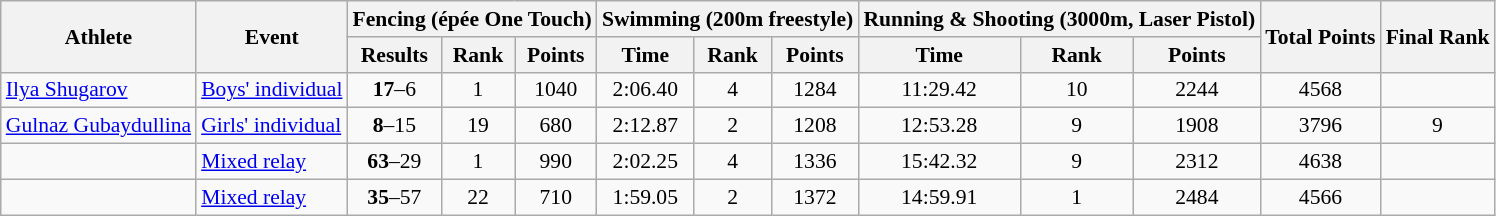<table class="wikitable" border="1" style="font-size:90%">
<tr>
<th rowspan=2>Athlete</th>
<th rowspan=2>Event</th>
<th colspan=3>Fencing (épée One Touch)</th>
<th colspan=3>Swimming (200m freestyle)</th>
<th colspan=3>Running & Shooting (3000m, Laser Pistol)</th>
<th rowspan=2>Total Points</th>
<th rowspan=2>Final Rank</th>
</tr>
<tr>
<th>Results</th>
<th>Rank</th>
<th>Points</th>
<th>Time</th>
<th>Rank</th>
<th>Points</th>
<th>Time</th>
<th>Rank</th>
<th>Points</th>
</tr>
<tr>
<td><a href='#'>Ilya Shugarov</a></td>
<td><a href='#'>Boys' individual</a></td>
<td align=center><strong>17</strong>–6</td>
<td align=center>1</td>
<td align=center>1040</td>
<td align=center>2:06.40</td>
<td align=center>4</td>
<td align=center>1284</td>
<td align=center>11:29.42</td>
<td align=center>10</td>
<td align=center>2244</td>
<td align=center>4568</td>
<td align=center></td>
</tr>
<tr>
<td><a href='#'>Gulnaz Gubaydullina</a></td>
<td><a href='#'>Girls' individual</a></td>
<td align=center><strong>8</strong>–15</td>
<td align=center>19</td>
<td align=center>680</td>
<td align=center>2:12.87</td>
<td align=center>2</td>
<td align=center>1208</td>
<td align=center>12:53.28</td>
<td align=center>9</td>
<td align=center>1908</td>
<td align=center>3796</td>
<td align=center>9</td>
</tr>
<tr>
<td><br></td>
<td><a href='#'>Mixed relay</a></td>
<td align=center><strong>63</strong>–29</td>
<td align=center>1</td>
<td align=center>990</td>
<td align=center>2:02.25</td>
<td align=center>4</td>
<td align=center>1336</td>
<td align=center>15:42.32</td>
<td align=center>9</td>
<td align=center>2312</td>
<td align=center>4638</td>
<td align=center></td>
</tr>
<tr>
<td><br></td>
<td><a href='#'>Mixed relay</a></td>
<td align=center><strong>35</strong>–57</td>
<td align=center>22</td>
<td align=center>710</td>
<td align=center>1:59.05</td>
<td align=center>2</td>
<td align=center>1372</td>
<td align=center>14:59.91</td>
<td align=center>1</td>
<td align=center>2484</td>
<td align=center>4566</td>
<td align=center></td>
</tr>
</table>
